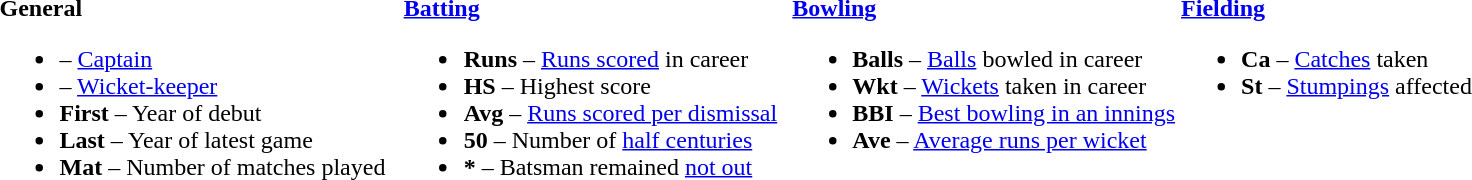<table>
<tr>
<td valign="top" style="width:26%"><br><strong>General</strong><ul><li> – <a href='#'>Captain</a></li><li> – <a href='#'>Wicket-keeper</a></li><li><strong>First</strong> – Year of debut</li><li><strong>Last</strong> – Year of latest game</li><li><strong>Mat</strong> – Number of matches played</li></ul></td>
<td valign="top" style="width:25%"><br><strong><a href='#'>Batting</a></strong><ul><li><strong>Runs</strong> – <a href='#'>Runs scored</a> in career</li><li><strong>HS</strong> – Highest score</li><li><strong>Avg</strong> – <a href='#'>Runs scored per dismissal</a></li><li><strong>50</strong> – Number of <a href='#'>half centuries</a></li><li><strong>*</strong> – Batsman remained <a href='#'>not out</a></li></ul></td>
<td valign="top" style="width:25%"><br><strong><a href='#'>Bowling</a></strong><ul><li><strong>Balls</strong> – <a href='#'>Balls</a> bowled in career</li><li><strong>Wkt</strong> – <a href='#'>Wickets</a> taken in career</li><li><strong>BBI</strong> – <a href='#'>Best bowling in an innings</a></li><li><strong>Ave</strong> – <a href='#'>Average runs per wicket</a></li></ul></td>
<td valign="top" style="width:24%"><br><strong><a href='#'>Fielding</a></strong><ul><li><strong>Ca</strong> – <a href='#'>Catches</a> taken</li><li><strong>St</strong> – <a href='#'>Stumpings</a> affected</li></ul></td>
</tr>
</table>
